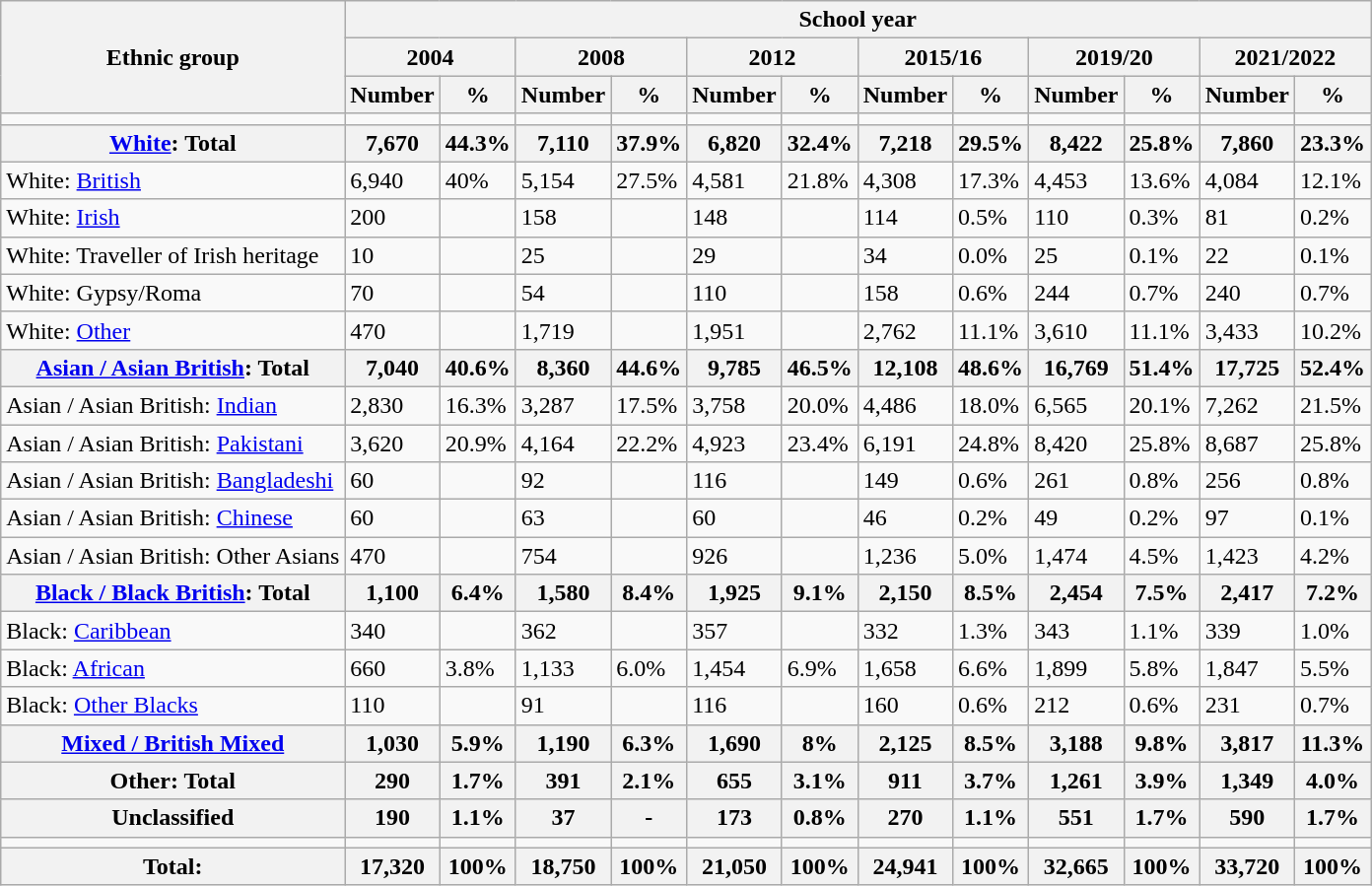<table class="wikitable">
<tr>
<th rowspan="3">Ethnic group</th>
<th colspan="12">School year</th>
</tr>
<tr>
<th colspan="2">2004</th>
<th colspan="2">2008</th>
<th colspan="2">2012</th>
<th colspan="2">2015/16</th>
<th colspan="2">2019/20</th>
<th colspan="2">2021/2022</th>
</tr>
<tr>
<th>Number</th>
<th>%</th>
<th>Number</th>
<th>%</th>
<th>Number</th>
<th>%</th>
<th>Number</th>
<th>%</th>
<th>Number</th>
<th>%</th>
<th>Number</th>
<th>%</th>
</tr>
<tr>
<td></td>
<td></td>
<td></td>
<td></td>
<td></td>
<td></td>
<td></td>
<td></td>
<td></td>
<td></td>
<td></td>
<td></td>
<td></td>
</tr>
<tr>
<th><a href='#'>White</a>: Total</th>
<th>7,670</th>
<th>44.3%</th>
<th>7,110</th>
<th>37.9%</th>
<th>6,820</th>
<th>32.4%</th>
<th>7,218</th>
<th>29.5%</th>
<th>8,422</th>
<th>25.8%</th>
<th>7,860</th>
<th>23.3%</th>
</tr>
<tr>
<td>White: <a href='#'>British</a></td>
<td>6,940</td>
<td>40%</td>
<td>5,154</td>
<td>27.5%</td>
<td>4,581</td>
<td>21.8%</td>
<td>4,308</td>
<td>17.3%</td>
<td>4,453</td>
<td>13.6%</td>
<td>4,084</td>
<td>12.1%</td>
</tr>
<tr>
<td>White: <a href='#'>Irish</a></td>
<td>200</td>
<td></td>
<td>158</td>
<td></td>
<td>148</td>
<td></td>
<td>114</td>
<td>0.5%</td>
<td>110</td>
<td>0.3%</td>
<td>81</td>
<td>0.2%</td>
</tr>
<tr>
<td>White: Traveller of Irish heritage</td>
<td>10</td>
<td></td>
<td>25</td>
<td></td>
<td>29</td>
<td></td>
<td>34</td>
<td>0.0%</td>
<td>25</td>
<td>0.1%</td>
<td>22</td>
<td>0.1%</td>
</tr>
<tr>
<td>White: Gypsy/Roma</td>
<td>70</td>
<td></td>
<td>54</td>
<td></td>
<td>110</td>
<td></td>
<td>158</td>
<td>0.6%</td>
<td>244</td>
<td>0.7%</td>
<td>240</td>
<td>0.7%</td>
</tr>
<tr>
<td>White: <a href='#'>Other</a></td>
<td>470</td>
<td></td>
<td>1,719</td>
<td></td>
<td>1,951</td>
<td></td>
<td>2,762</td>
<td>11.1%</td>
<td>3,610</td>
<td>11.1%</td>
<td>3,433</td>
<td>10.2%</td>
</tr>
<tr>
<th><a href='#'>Asian / Asian British</a>: Total</th>
<th>7,040</th>
<th>40.6%</th>
<th>8,360</th>
<th>44.6%</th>
<th>9,785</th>
<th>46.5%</th>
<th>12,108</th>
<th>48.6%</th>
<th>16,769</th>
<th>51.4%</th>
<th>17,725</th>
<th>52.4%</th>
</tr>
<tr>
<td>Asian / Asian British: <a href='#'>Indian</a></td>
<td>2,830</td>
<td>16.3%</td>
<td>3,287</td>
<td>17.5%</td>
<td>3,758</td>
<td>20.0%</td>
<td>4,486</td>
<td>18.0%</td>
<td>6,565</td>
<td>20.1%</td>
<td>7,262</td>
<td>21.5%</td>
</tr>
<tr>
<td>Asian / Asian British: <a href='#'>Pakistani</a></td>
<td>3,620</td>
<td>20.9%</td>
<td>4,164</td>
<td>22.2%</td>
<td>4,923</td>
<td>23.4%</td>
<td>6,191</td>
<td>24.8%</td>
<td>8,420</td>
<td>25.8%</td>
<td>8,687</td>
<td>25.8%</td>
</tr>
<tr>
<td>Asian / Asian British: <a href='#'>Bangladeshi</a></td>
<td>60</td>
<td></td>
<td>92</td>
<td></td>
<td>116</td>
<td></td>
<td>149</td>
<td>0.6%</td>
<td>261</td>
<td>0.8%</td>
<td>256</td>
<td>0.8%</td>
</tr>
<tr>
<td>Asian / Asian British: <a href='#'>Chinese</a></td>
<td>60</td>
<td></td>
<td>63</td>
<td></td>
<td>60</td>
<td></td>
<td>46</td>
<td>0.2%</td>
<td>49</td>
<td>0.2%</td>
<td>97</td>
<td>0.1%</td>
</tr>
<tr>
<td>Asian / Asian British: Other Asians</td>
<td>470</td>
<td></td>
<td>754</td>
<td></td>
<td>926</td>
<td></td>
<td>1,236</td>
<td>5.0%</td>
<td>1,474</td>
<td>4.5%</td>
<td>1,423</td>
<td>4.2%</td>
</tr>
<tr>
<th><a href='#'>Black / Black British</a>: Total</th>
<th>1,100</th>
<th>6.4%</th>
<th>1,580</th>
<th>8.4%</th>
<th>1,925</th>
<th>9.1%</th>
<th>2,150</th>
<th>8.5%</th>
<th>2,454</th>
<th>7.5%</th>
<th>2,417</th>
<th>7.2%</th>
</tr>
<tr>
<td>Black: <a href='#'>Caribbean</a></td>
<td>340</td>
<td></td>
<td>362</td>
<td></td>
<td>357</td>
<td></td>
<td>332</td>
<td>1.3%</td>
<td>343</td>
<td>1.1%</td>
<td>339</td>
<td>1.0%</td>
</tr>
<tr>
<td>Black: <a href='#'>African</a></td>
<td>660</td>
<td>3.8%</td>
<td>1,133</td>
<td>6.0%</td>
<td>1,454</td>
<td>6.9%</td>
<td>1,658</td>
<td>6.6%</td>
<td>1,899</td>
<td>5.8%</td>
<td>1,847</td>
<td>5.5%</td>
</tr>
<tr>
<td>Black: <a href='#'>Other Blacks</a></td>
<td>110</td>
<td></td>
<td>91</td>
<td></td>
<td>116</td>
<td></td>
<td>160</td>
<td>0.6%</td>
<td>212</td>
<td>0.6%</td>
<td>231</td>
<td>0.7%</td>
</tr>
<tr>
<th><a href='#'>Mixed / British Mixed</a></th>
<th>1,030</th>
<th>5.9%</th>
<th>1,190</th>
<th>6.3%</th>
<th>1,690</th>
<th>8%</th>
<th>2,125</th>
<th>8.5%</th>
<th>3,188</th>
<th>9.8%</th>
<th>3,817</th>
<th>11.3%</th>
</tr>
<tr>
<th>Other: Total</th>
<th>290</th>
<th>1.7%</th>
<th>391</th>
<th>2.1%</th>
<th>655</th>
<th>3.1%</th>
<th>911</th>
<th>3.7%</th>
<th>1,261</th>
<th>3.9%</th>
<th>1,349</th>
<th>4.0%</th>
</tr>
<tr>
<th>Unclassified</th>
<th>190</th>
<th>1.1%</th>
<th>37</th>
<th>-</th>
<th>173</th>
<th>0.8%</th>
<th>270</th>
<th>1.1%</th>
<th>551</th>
<th>1.7%</th>
<th>590</th>
<th>1.7%</th>
</tr>
<tr>
<td></td>
<td></td>
<td></td>
<td></td>
<td></td>
<td></td>
<td></td>
<td></td>
<td></td>
<td></td>
<td></td>
<td></td>
<td></td>
</tr>
<tr>
<th>Total:</th>
<th>17,320</th>
<th>100%</th>
<th>18,750</th>
<th>100%</th>
<th>21,050</th>
<th>100%</th>
<th>24,941</th>
<th>100%</th>
<th>32,665</th>
<th>100%</th>
<th>33,720</th>
<th>100%</th>
</tr>
</table>
